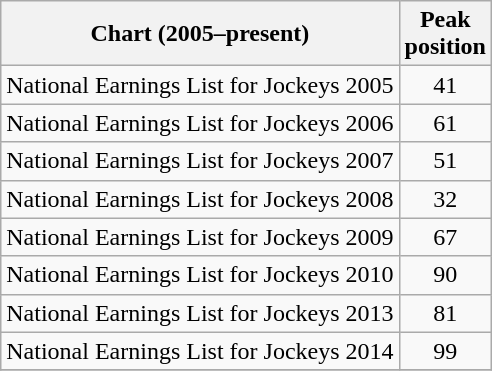<table class="wikitable sortable">
<tr>
<th>Chart (2005–present)</th>
<th>Peak<br>position</th>
</tr>
<tr>
<td>National Earnings List for Jockeys 2005</td>
<td style="text-align:center;">41</td>
</tr>
<tr>
<td>National Earnings List for Jockeys 2006</td>
<td style="text-align:center;">61</td>
</tr>
<tr>
<td>National Earnings List for Jockeys 2007</td>
<td style="text-align:center;">51</td>
</tr>
<tr>
<td>National Earnings List for Jockeys 2008</td>
<td style="text-align:center;">32</td>
</tr>
<tr>
<td>National Earnings List for Jockeys 2009</td>
<td style="text-align:center;">67</td>
</tr>
<tr>
<td>National Earnings List for Jockeys 2010</td>
<td style="text-align:center;">90</td>
</tr>
<tr>
<td>National Earnings List for Jockeys 2013</td>
<td style="text-align:center;">81</td>
</tr>
<tr>
<td>National Earnings List for Jockeys 2014</td>
<td style="text-align:center;">99</td>
</tr>
<tr>
</tr>
</table>
